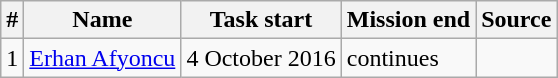<table class="wikitable">
<tr>
<th>#</th>
<th>Name</th>
<th>Task start</th>
<th>Mission end</th>
<th>Source</th>
</tr>
<tr>
<td>1</td>
<td><a href='#'>Erhan Afyoncu</a></td>
<td>4 October 2016</td>
<td>continues</td>
<td></td>
</tr>
</table>
